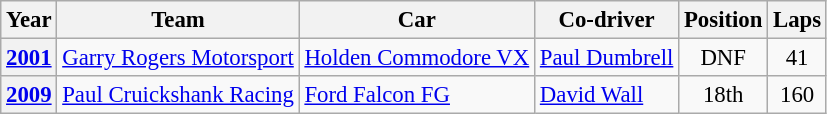<table class="wikitable" style="font-size: 95%;">
<tr>
<th>Year</th>
<th>Team</th>
<th>Car</th>
<th>Co-driver</th>
<th>Position</th>
<th>Laps</th>
</tr>
<tr>
<th><a href='#'>2001</a></th>
<td><a href='#'>Garry Rogers Motorsport</a></td>
<td><a href='#'>Holden Commodore VX</a></td>
<td> <a href='#'>Paul Dumbrell</a></td>
<td align="center">DNF</td>
<td align="center">41</td>
</tr>
<tr>
<th><a href='#'>2009</a></th>
<td><a href='#'>Paul Cruickshank Racing</a></td>
<td><a href='#'>Ford Falcon FG</a></td>
<td> <a href='#'>David Wall</a></td>
<td align="center">18th</td>
<td align="center">160</td>
</tr>
</table>
